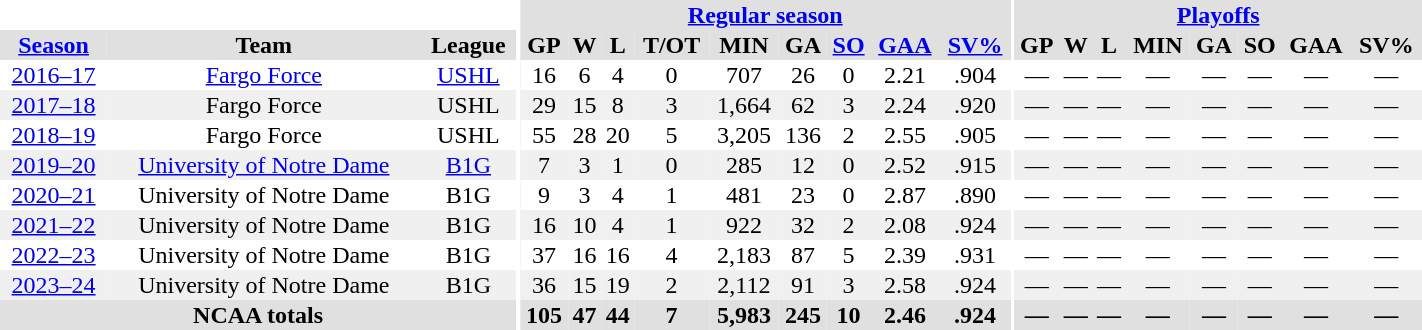<table border="0" cellpadding="1" cellspacing="0" style="text-align:center; width:75%">
<tr ALIGN="center" bgcolor="#e0e0e0">
<th align="center" colspan="3" bgcolor="#ffffff"></th>
<th rowspan="100" align="center" bgcolor="#ffffff"></th>
<th align="center" colspan="9" bgcolor="#e0e0e0"><a href='#'>Regular season</a></th>
<th rowspan="100" align="center" bgcolor="#ffffff"></th>
<th align="center" colspan="8" bgcolor="#e0e0e0"><a href='#'>Playoffs</a></th>
</tr>
<tr ALIGN="center" bgcolor="#e0e0e0">
<th><a href='#'>Season</a></th>
<th>Team</th>
<th>League</th>
<th>GP</th>
<th>W</th>
<th>L</th>
<th>T/OT</th>
<th>MIN</th>
<th>GA</th>
<th><a href='#'>SO</a></th>
<th><a href='#'>GAA</a></th>
<th><a href='#'>SV%</a></th>
<th>GP</th>
<th>W</th>
<th>L</th>
<th>MIN</th>
<th>GA</th>
<th>SO</th>
<th>GAA</th>
<th>SV%</th>
</tr>
<tr ALIGN="center">
<td><a href='#'>2016–17</a></td>
<td><a href='#'>Fargo Force</a></td>
<td><a href='#'>USHL</a></td>
<td>16</td>
<td>6</td>
<td>4</td>
<td>0</td>
<td>707</td>
<td>26</td>
<td>0</td>
<td>2.21</td>
<td>.904</td>
<td>—</td>
<td>—</td>
<td>—</td>
<td>—</td>
<td>—</td>
<td>—</td>
<td>—</td>
<td>—</td>
</tr>
<tr ALIGN="center" bgcolor="#f0f0f0">
<td><a href='#'>2017–18</a></td>
<td>Fargo Force</td>
<td>USHL</td>
<td>29</td>
<td>15</td>
<td>8</td>
<td>3</td>
<td>1,664</td>
<td>62</td>
<td>3</td>
<td>2.24</td>
<td>.920</td>
<td>—</td>
<td>—</td>
<td>—</td>
<td>—</td>
<td>—</td>
<td>—</td>
<td>—</td>
<td>—</td>
</tr>
<tr ALIGN="center">
<td><a href='#'>2018–19</a></td>
<td>Fargo Force</td>
<td>USHL</td>
<td>55</td>
<td>28</td>
<td>20</td>
<td>5</td>
<td>3,205</td>
<td>136</td>
<td>2</td>
<td>2.55</td>
<td>.905</td>
<td>—</td>
<td>—</td>
<td>—</td>
<td>—</td>
<td>—</td>
<td>—</td>
<td>—</td>
<td>—</td>
</tr>
<tr ALIGN="center" bgcolor="#f0f0f0">
<td><a href='#'>2019–20</a></td>
<td><a href='#'>University of Notre Dame</a></td>
<td><a href='#'>B1G</a></td>
<td>7</td>
<td>3</td>
<td>1</td>
<td>0</td>
<td>285</td>
<td>12</td>
<td>0</td>
<td>2.52</td>
<td>.915</td>
<td>—</td>
<td>—</td>
<td>—</td>
<td>—</td>
<td>—</td>
<td>—</td>
<td>—</td>
<td>—</td>
</tr>
<tr ALIGN="center">
<td><a href='#'>2020–21</a></td>
<td>University of Notre Dame</td>
<td>B1G</td>
<td>9</td>
<td>3</td>
<td>4</td>
<td>1</td>
<td>481</td>
<td>23</td>
<td>0</td>
<td>2.87</td>
<td>.890</td>
<td>—</td>
<td>—</td>
<td>—</td>
<td>—</td>
<td>—</td>
<td>—</td>
<td>—</td>
<td>—</td>
</tr>
<tr ALIGN="center" bgcolor="#f0f0f0">
<td><a href='#'>2021–22</a></td>
<td>University of Notre Dame</td>
<td>B1G</td>
<td>16</td>
<td>10</td>
<td>4</td>
<td>1</td>
<td>922</td>
<td>32</td>
<td>2</td>
<td>2.08</td>
<td>.924</td>
<td>—</td>
<td>—</td>
<td>—</td>
<td>—</td>
<td>—</td>
<td>—</td>
<td>—</td>
<td>—</td>
</tr>
<tr ALIGN="center">
<td><a href='#'>2022–23</a></td>
<td>University of Notre Dame</td>
<td>B1G</td>
<td>37</td>
<td>16</td>
<td>16</td>
<td>4</td>
<td>2,183</td>
<td>87</td>
<td>5</td>
<td>2.39</td>
<td>.931</td>
<td>—</td>
<td>—</td>
<td>—</td>
<td>—</td>
<td>—</td>
<td>—</td>
<td>—</td>
<td>—</td>
</tr>
<tr ALIGN="center" bgcolor="#f0f0f0">
<td><a href='#'>2023–24</a></td>
<td>University of Notre Dame</td>
<td>B1G</td>
<td>36</td>
<td>15</td>
<td>19</td>
<td>2</td>
<td>2,112</td>
<td>91</td>
<td>3</td>
<td>2.58</td>
<td>.924</td>
<td>—</td>
<td>—</td>
<td>—</td>
<td>—</td>
<td>—</td>
<td>—</td>
<td>—</td>
<td>—</td>
</tr>
<tr ALIGN="center" bgcolor="#e0e0e0">
<th colspan="3" align="center">NCAA totals</th>
<th>105</th>
<th>47</th>
<th>44</th>
<th>7</th>
<th>5,983</th>
<th>245</th>
<th>10</th>
<th>2.46</th>
<th>.924</th>
<th>—</th>
<th>—</th>
<th>—</th>
<th>—</th>
<th>—</th>
<th>—</th>
<th>—</th>
<th>—</th>
</tr>
</table>
